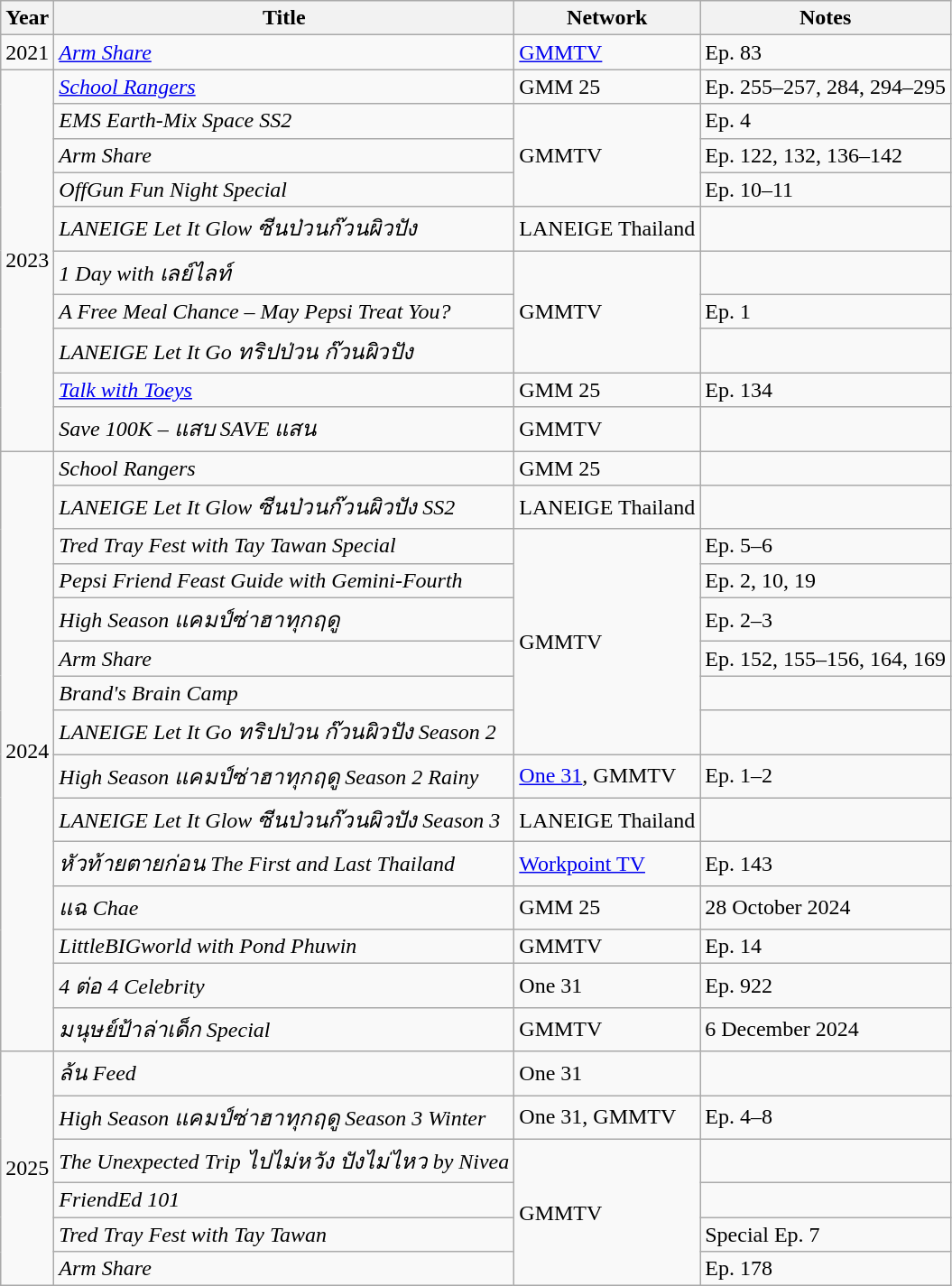<table class="wikitable sortable">
<tr>
<th scope="col">Year</th>
<th scope="col">Title</th>
<th scope="col">Network</th>
<th class="unsortable" scope="col">Notes</th>
</tr>
<tr>
<td>2021</td>
<td><em><a href='#'>Arm Share</a></em></td>
<td><a href='#'>GMMTV</a></td>
<td>Ep. 83</td>
</tr>
<tr>
<td rowspan="10">2023</td>
<td><em><a href='#'>School Rangers</a></em></td>
<td>GMM 25</td>
<td>Ep. 255–257, 284, 294–295</td>
</tr>
<tr>
<td><em>EMS Earth-Mix Space SS2</em></td>
<td rowspan="3">GMMTV</td>
<td>Ep. 4</td>
</tr>
<tr>
<td><em>Arm Share</em></td>
<td>Ep. 122, 132, 136–142</td>
</tr>
<tr>
<td><em>OffGun Fun Night Special</em></td>
<td>Ep. 10–11</td>
</tr>
<tr>
<td><em>LANEIGE Let It Glow ซีนป่วนก๊วนผิวปัง</em></td>
<td>LANEIGE Thailand</td>
<td></td>
</tr>
<tr>
<td><em>1 Day with เลย์ไลท์</em></td>
<td rowspan="3">GMMTV</td>
<td></td>
</tr>
<tr>
<td><em>A Free Meal Chance – May Pepsi Treat You?</em></td>
<td>Ep. 1</td>
</tr>
<tr>
<td><em>LANEIGE Let It Go ทริปป่วน ก๊วนผิวปัง</em></td>
<td></td>
</tr>
<tr>
<td><em><a href='#'>Talk with Toeys</a></em></td>
<td>GMM 25</td>
<td>Ep. 134</td>
</tr>
<tr>
<td><em>Save 100K – แสบ SAVE แสน</em></td>
<td>GMMTV</td>
<td></td>
</tr>
<tr>
<td rowspan="15">2024</td>
<td><em>School Rangers</em></td>
<td>GMM 25</td>
<td></td>
</tr>
<tr>
<td><em>LANEIGE Let It Glow ซีนป่วนก๊วนผิวปัง SS2</em></td>
<td>LANEIGE Thailand</td>
<td></td>
</tr>
<tr>
<td><em>Tred Tray Fest with Tay Tawan Special</em></td>
<td rowspan="6">GMMTV</td>
<td>Ep. 5–6</td>
</tr>
<tr>
<td><em>Pepsi Friend Feast Guide with Gemini-Fourth</em></td>
<td>Ep. 2, 10, 19</td>
</tr>
<tr>
<td><em>High Season แคมป์ซ่าฮาทุกฤดู</em></td>
<td>Ep. 2–3</td>
</tr>
<tr>
<td><em>Arm Share</em></td>
<td>Ep. 152, 155–156, 164, 169</td>
</tr>
<tr>
<td><em>Brand's Brain Camp</em></td>
<td></td>
</tr>
<tr>
<td><em>LANEIGE Let It Go ทริปป่วน ก๊วนผิวปัง Season 2</em></td>
<td></td>
</tr>
<tr>
<td><em>High Season แคมป์ซ่าฮาทุกฤดู Season 2 Rainy</em></td>
<td><a href='#'>One 31</a>, GMMTV</td>
<td>Ep. 1–2</td>
</tr>
<tr>
<td><em>LANEIGE Let It Glow ซีนป่วนก๊วนผิวปัง Season 3</em></td>
<td>LANEIGE Thailand</td>
<td></td>
</tr>
<tr>
<td><em>หัวท้ายตายก่อน The First and Last Thailand</em></td>
<td><a href='#'>Workpoint TV</a></td>
<td>Ep. 143</td>
</tr>
<tr>
<td><em>แฉ Chae</em></td>
<td>GMM 25</td>
<td>28 October 2024</td>
</tr>
<tr>
<td><em>LittleBIGworld with Pond Phuwin</em></td>
<td>GMMTV</td>
<td>Ep. 14</td>
</tr>
<tr>
<td><em>4 ต่อ 4 Celebrity</em></td>
<td>One 31</td>
<td>Ep. 922</td>
</tr>
<tr>
<td><em>มนุษย์ป้าล่าเด็ก Special</em></td>
<td>GMMTV</td>
<td>6 December 2024</td>
</tr>
<tr>
<td rowspan="6">2025</td>
<td><em>ล้น Feed</em></td>
<td>One 31</td>
<td></td>
</tr>
<tr>
<td><em>High Season แคมป์ซ่าฮาทุกฤดู Season 3 Winter</em></td>
<td>One 31, GMMTV</td>
<td>Ep. 4–8</td>
</tr>
<tr>
<td><em>The Unexpected Trip ไปไม่หวัง ปังไม่ไหว by Nivea</em></td>
<td rowspan="4">GMMTV</td>
<td></td>
</tr>
<tr>
<td><em>FriendEd 101</em></td>
<td></td>
</tr>
<tr>
<td><em>Tred Tray Fest with Tay Tawan</em></td>
<td>Special Ep. 7</td>
</tr>
<tr>
<td><em>Arm Share</em></td>
<td>Ep. 178</td>
</tr>
</table>
